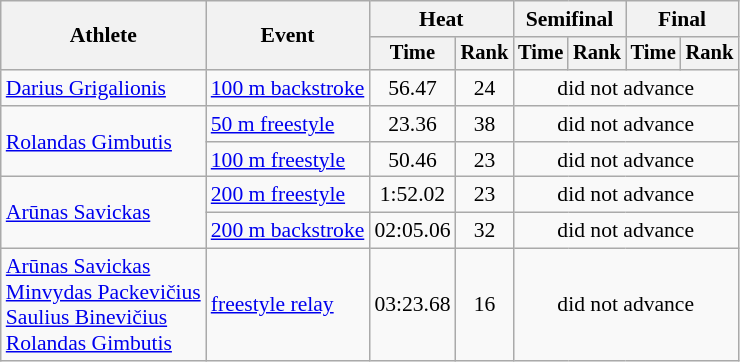<table class=wikitable style="font-size:90%">
<tr>
<th rowspan="2">Athlete</th>
<th rowspan="2">Event</th>
<th colspan="2">Heat</th>
<th colspan="2">Semifinal</th>
<th colspan="2">Final</th>
</tr>
<tr style="font-size:95%">
<th>Time</th>
<th>Rank</th>
<th>Time</th>
<th>Rank</th>
<th>Time</th>
<th>Rank</th>
</tr>
<tr align=center>
<td align=left><a href='#'>Darius Grigalionis</a></td>
<td align=left><a href='#'>100 m backstroke</a></td>
<td>56.47</td>
<td>24</td>
<td colspan=4>did not advance</td>
</tr>
<tr align=center>
<td align=left rowspan=2><a href='#'>Rolandas Gimbutis</a></td>
<td align=left><a href='#'>50 m freestyle</a></td>
<td>23.36</td>
<td>38</td>
<td colspan=4>did not advance</td>
</tr>
<tr align=center>
<td align=left><a href='#'>100 m freestyle</a></td>
<td>50.46</td>
<td>23</td>
<td colspan=4>did not advance</td>
</tr>
<tr align=center>
<td align=left rowspan=2><a href='#'>Arūnas Savickas</a></td>
<td align=left><a href='#'>200 m freestyle</a></td>
<td>1:52.02</td>
<td>23</td>
<td colspan=4>did not advance</td>
</tr>
<tr align=center>
<td align=left><a href='#'>200 m backstroke</a></td>
<td>02:05.06</td>
<td>32</td>
<td colspan=4>did not advance</td>
</tr>
<tr align=center>
<td align=left><a href='#'>Arūnas Savickas</a><br><a href='#'>Minvydas Packevičius</a><br><a href='#'>Saulius Binevičius</a><br><a href='#'>Rolandas Gimbutis</a></td>
<td align=left><a href='#'> freestyle relay</a></td>
<td>03:23.68</td>
<td>16</td>
<td colspan=4>did not advance</td>
</tr>
</table>
